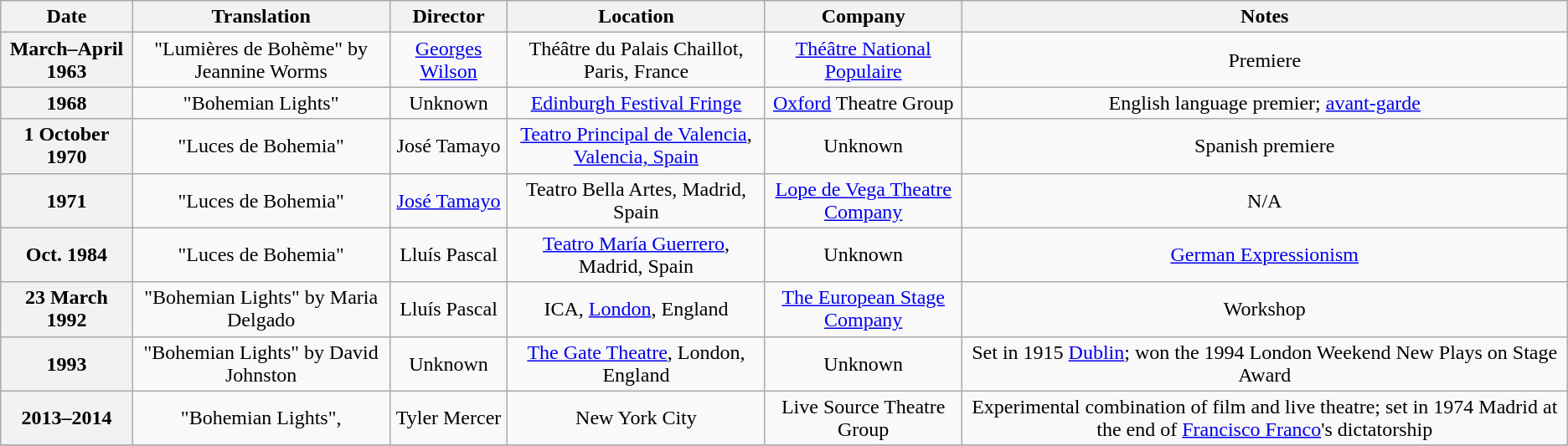<table class="wikitable" style="width:1000;">
<tr>
<th>Date</th>
<th>Translation</th>
<th>Director</th>
<th>Location</th>
<th>Company</th>
<th>Notes</th>
</tr>
<tr>
<th>March–April 1963</th>
<td colspan='1' align=center>"Lumières de Bohème" by Jeannine Worms</td>
<td colspan='1' align=center><a href='#'>Georges Wilson</a></td>
<td colspan='1' align=center>Théâtre du Palais Chaillot, Paris, France</td>
<td colspan='1' align=center><a href='#'>Théâtre National Populaire</a></td>
<td colspan='1' align=center>Premiere</td>
</tr>
<tr>
<th>1968</th>
<td colspan='1' align=center>"Bohemian Lights"</td>
<td colspan='1' align=center>Unknown</td>
<td colspan='1' align=center><a href='#'>Edinburgh Festival Fringe</a></td>
<td colspan='1' align=center><a href='#'>Oxford</a> Theatre Group</td>
<td colspan='1' align=center>English language premier; <a href='#'>avant-garde</a></td>
</tr>
<tr>
<th>1 October 1970</th>
<td colspan='1' align=center>"Luces de Bohemia"</td>
<td colspan='1' align=center>José Tamayo</td>
<td colspan='1' align=center><a href='#'>Teatro Principal de Valencia</a>, <a href='#'>Valencia, Spain</a></td>
<td colspan='1' align=center>Unknown</td>
<td colspan='1' align=center>Spanish premiere</td>
</tr>
<tr>
<th>1971</th>
<td colspan='1' align=center>"Luces de Bohemia"</td>
<td colspan='1' align=center><a href='#'>José Tamayo</a></td>
<td colspan='1' align=center>Teatro Bella Artes, Madrid, Spain</td>
<td colspan='1' align=center><a href='#'>Lope de Vega Theatre Company</a></td>
<td colspan='1' align=center>N/A</td>
</tr>
<tr>
<th>Oct. 1984</th>
<td colspan='1' align=center>"Luces de Bohemia"</td>
<td colspan='1' align=center>Lluís Pascal</td>
<td colspan='1' align=center><a href='#'>Teatro María Guerrero</a>, Madrid, Spain</td>
<td colspan='1' align=center>Unknown</td>
<td colspan='1' align=center><a href='#'>German Expressionism</a></td>
</tr>
<tr>
<th>23 March 1992</th>
<td colspan='1' align=center>"Bohemian Lights" by Maria Delgado</td>
<td colspan='1' align=center>Lluís Pascal</td>
<td colspan='1' align=center>ICA, <a href='#'>London</a>, England</td>
<td colspan='1' align=center><a href='#'>The European Stage Company</a></td>
<td colspan='1' align=center>Workshop</td>
</tr>
<tr>
<th>1993</th>
<td colspan='1' align=center>"Bohemian Lights" by David Johnston</td>
<td colspan='1' align=center>Unknown</td>
<td colspan='1' align=center><a href='#'>The Gate Theatre</a>, London, England</td>
<td colspan='1' align=center>Unknown</td>
<td colspan='1' align=center>Set in 1915 <a href='#'>Dublin</a>; won the 1994 London Weekend New Plays on Stage Award</td>
</tr>
<tr>
<th>2013–2014</th>
<td colspan='1' align=center>"Bohemian Lights",</td>
<td colspan='1' align=center>Tyler Mercer</td>
<td colspan='1' align=center>New York City</td>
<td colspan='1' align=center>Live Source Theatre Group</td>
<td colspan='1' align=center>Experimental combination of film and live theatre; set in 1974 Madrid at the end of <a href='#'>Francisco Franco</a>'s dictatorship</td>
</tr>
<tr>
</tr>
</table>
